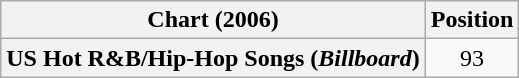<table class="wikitable plainrowheaders" style="text-align:center;">
<tr>
<th scope="col">Chart (2006)</th>
<th scope="col">Position</th>
</tr>
<tr>
<th scope="row">US Hot R&B/Hip-Hop Songs (<em>Billboard</em>)</th>
<td>93</td>
</tr>
</table>
